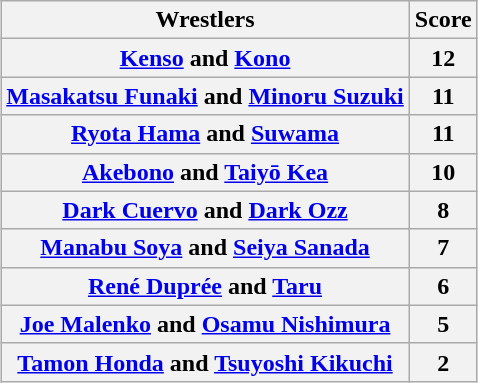<table class="wikitable" style="margin: 1em auto 1em auto">
<tr>
<th>Wrestlers</th>
<th>Score</th>
</tr>
<tr>
<th><a href='#'>Kenso</a> and <a href='#'>Kono</a></th>
<th>12</th>
</tr>
<tr>
<th><a href='#'>Masakatsu Funaki</a> and <a href='#'>Minoru Suzuki</a></th>
<th>11</th>
</tr>
<tr>
<th><a href='#'>Ryota Hama</a> and <a href='#'>Suwama</a></th>
<th>11</th>
</tr>
<tr>
<th><a href='#'>Akebono</a> and <a href='#'>Taiyō Kea</a></th>
<th>10</th>
</tr>
<tr>
<th><a href='#'>Dark Cuervo</a> and <a href='#'>Dark Ozz</a></th>
<th>8</th>
</tr>
<tr>
<th><a href='#'>Manabu Soya</a> and <a href='#'>Seiya Sanada</a></th>
<th>7</th>
</tr>
<tr>
<th><a href='#'>René Duprée</a> and <a href='#'>Taru</a></th>
<th>6</th>
</tr>
<tr>
<th><a href='#'>Joe Malenko</a> and <a href='#'>Osamu Nishimura</a></th>
<th>5</th>
</tr>
<tr>
<th><a href='#'>Tamon Honda</a> and <a href='#'>Tsuyoshi Kikuchi</a></th>
<th>2</th>
</tr>
</table>
